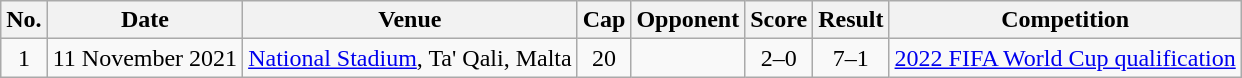<table class="wikitable">
<tr>
<th scope="col">No.</th>
<th scope="col">Date</th>
<th scope="col">Venue</th>
<th scope="col">Cap</th>
<th scope="col">Opponent</th>
<th scope="col">Score</th>
<th scope="col">Result</th>
<th scope="col">Competition</th>
</tr>
<tr>
<td align="center">1</td>
<td>11 November 2021</td>
<td><a href='#'>National Stadium</a>, Ta' Qali, Malta</td>
<td align="center">20</td>
<td></td>
<td align="center">2–0</td>
<td align="center">7–1</td>
<td><a href='#'>2022 FIFA World Cup qualification</a></td>
</tr>
</table>
